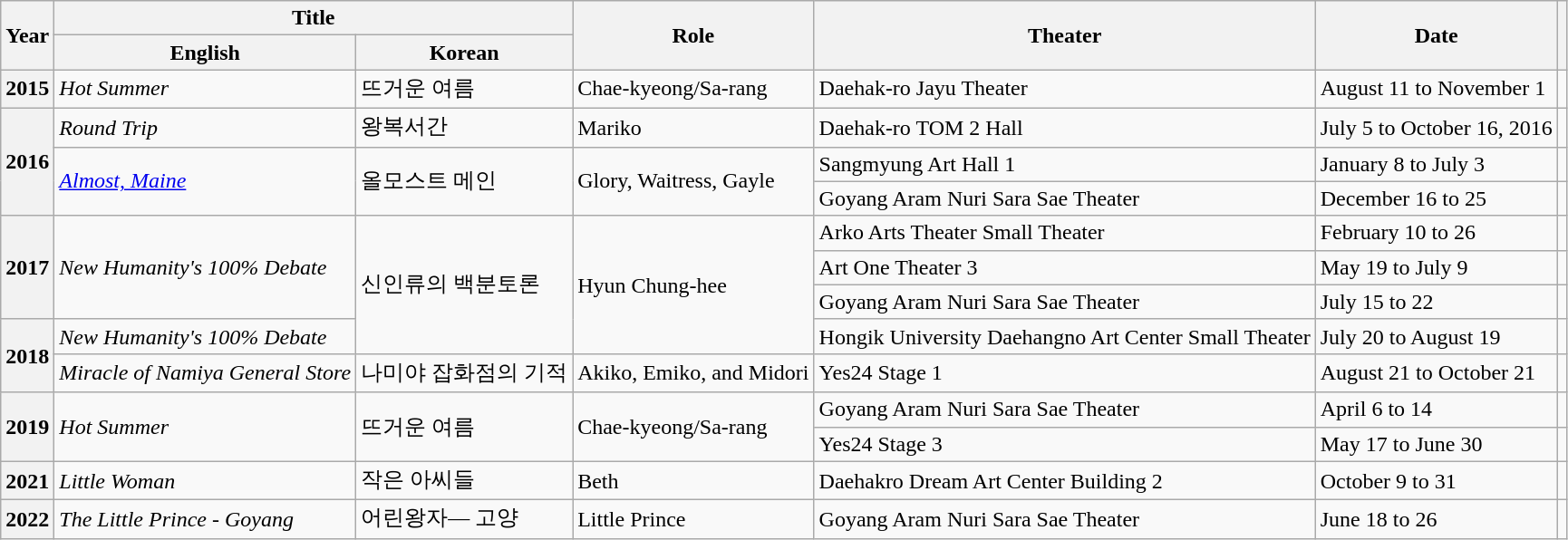<table class="wikitable sortable plainrowheaders">
<tr>
<th scope="col" rowspan="2">Year</th>
<th scope="col" colspan="2">Title</th>
<th scope="col" rowspan="2">Role</th>
<th scope="col" rowspan="2">Theater</th>
<th scope="col" rowspan="2">Date</th>
<th scope="col" rowspan="2" class="unsortable"></th>
</tr>
<tr>
<th>English</th>
<th>Korean</th>
</tr>
<tr>
<th scope="row">2015</th>
<td><em>Hot Summer</em></td>
<td>뜨거운 여름</td>
<td>Chae-kyeong/Sa-rang</td>
<td>Daehak-ro Jayu Theater</td>
<td>August 11 to November 1</td>
<td></td>
</tr>
<tr>
<th scope="row" rowspan="3">2016</th>
<td><em>Round Trip</em></td>
<td>왕복서간</td>
<td>Mariko</td>
<td>Daehak-ro TOM 2 Hall</td>
<td>July 5 to October 16, 2016</td>
<td></td>
</tr>
<tr>
<td rowspan="2"><em><a href='#'>Almost, Maine</a></em></td>
<td rowspan="2">올모스트 메인</td>
<td rowspan="2">Glory, Waitress, Gayle</td>
<td>Sangmyung Art Hall 1</td>
<td>January 8 to July 3</td>
<td></td>
</tr>
<tr>
<td>Goyang Aram Nuri Sara Sae Theater</td>
<td>December 16 to 25</td>
<td></td>
</tr>
<tr>
<th scope="row" rowspan="3">2017</th>
<td rowspan="3"><em>New Humanity's 100% Debate</em></td>
<td rowspan="4">신인류의 백분토론</td>
<td rowspan="4">Hyun Chung-hee</td>
<td>Arko Arts Theater Small Theater</td>
<td>February 10 to 26</td>
<td></td>
</tr>
<tr>
<td>Art One Theater 3</td>
<td>May 19 to July 9</td>
<td></td>
</tr>
<tr>
<td>Goyang Aram Nuri Sara Sae Theater</td>
<td>July 15 to 22</td>
<td></td>
</tr>
<tr>
<th scope="row" rowspan="2">2018</th>
<td><em>New Humanity's 100% Debate</em></td>
<td>Hongik University Daehangno Art Center Small Theater</td>
<td>July 20 to August 19</td>
<td></td>
</tr>
<tr>
<td><em>Miracle of Namiya General Store</em></td>
<td>나미야 잡화점의 기적</td>
<td>Akiko, Emiko, and Midori</td>
<td>Yes24 Stage 1</td>
<td>August 21 to October 21</td>
<td></td>
</tr>
<tr>
<th scope="row" rowspan="2">2019</th>
<td rowspan="2"><em>Hot Summer</em></td>
<td rowspan="2">뜨거운 여름</td>
<td rowspan="2">Chae-kyeong/Sa-rang</td>
<td>Goyang Aram Nuri Sara Sae Theater</td>
<td>April 6 to 14</td>
<td></td>
</tr>
<tr>
<td>Yes24 Stage 3</td>
<td>May 17 to June 30</td>
<td></td>
</tr>
<tr>
<th scope="row">2021</th>
<td><em>Little Woman</em></td>
<td>작은 아씨들</td>
<td>Beth</td>
<td>Daehakro Dream Art Center Building 2</td>
<td>October 9 to 31</td>
<td></td>
</tr>
<tr>
<th scope="row">2022</th>
<td><em>The Little Prince - Goyang</em></td>
<td>어린왕자— 고양</td>
<td>Little Prince</td>
<td>Goyang Aram Nuri Sara Sae Theater</td>
<td>June 18 to 26</td>
<td></td>
</tr>
</table>
